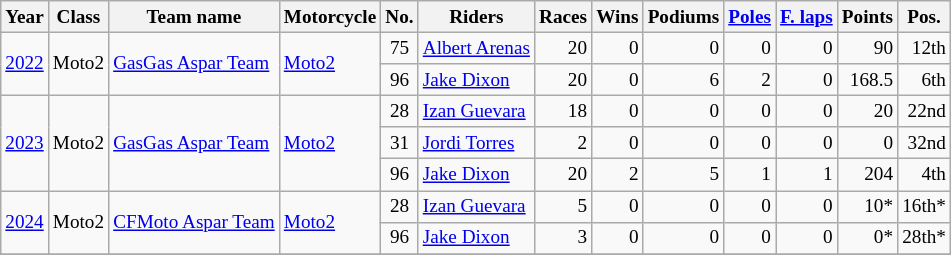<table class="wikitable" style="text-align:right; font-size:80%">
<tr>
<th scope="col">Year</th>
<th scope="col">Class</th>
<th scope="col">Team name</th>
<th scope="col">Motorcycle</th>
<th scope="col">No.</th>
<th scope="col">Riders</th>
<th scope="col">Races</th>
<th scope="col">Wins</th>
<th scope="col">Podiums</th>
<th scope="col"><a href='#'>Poles</a></th>
<th scope="col"><a href='#'>F. laps</a></th>
<th scope="col">Points</th>
<th scope="col">Pos.</th>
</tr>
<tr>
<td align="left" rowspan="2"><a href='#'>2022</a></td>
<td align="left" rowspan="2">Moto2</td>
<td align="left" rowspan="2"><a href='#'>GasGas Aspar Team</a></td>
<td align="left" rowspan="2"><a href='#'>Moto2</a></td>
<td align=center>75</td>
<td align="left"> <a href='#'>Albert Arenas</a></td>
<td>20</td>
<td>0</td>
<td>0</td>
<td>0</td>
<td>0</td>
<td>90</td>
<td>12th</td>
</tr>
<tr>
<td align=center>96</td>
<td align="left"> <a href='#'>Jake Dixon</a></td>
<td>20</td>
<td>0</td>
<td>6</td>
<td>2</td>
<td>0</td>
<td>168.5</td>
<td>6th</td>
</tr>
<tr>
<td align="left" rowspan="3"><a href='#'>2023</a></td>
<td align="left" rowspan="3">Moto2</td>
<td align="left" rowspan="3"><a href='#'>GasGas Aspar Team</a></td>
<td align="left" rowspan="3"><a href='#'>Moto2</a></td>
<td align=center>28</td>
<td align="left"> <a href='#'>Izan Guevara</a></td>
<td>18</td>
<td>0</td>
<td>0</td>
<td>0</td>
<td>0</td>
<td>20</td>
<td>22nd</td>
</tr>
<tr>
<td align=center>31</td>
<td align="left"> <a href='#'>Jordi Torres</a></td>
<td>2</td>
<td>0</td>
<td>0</td>
<td>0</td>
<td>0</td>
<td>0</td>
<td>32nd</td>
</tr>
<tr>
<td align=center>96</td>
<td align="left"> <a href='#'>Jake Dixon</a></td>
<td>20</td>
<td>2</td>
<td>5</td>
<td>1</td>
<td>1</td>
<td>204</td>
<td>4th</td>
</tr>
<tr>
<td align="left" rowspan="2"><a href='#'>2024</a></td>
<td align="left" rowspan="2">Moto2</td>
<td align="left" rowspan="2"><a href='#'>CFMoto Aspar Team</a></td>
<td align="left" rowspan="2"><a href='#'>Moto2</a></td>
<td align=center>28</td>
<td align="left"> <a href='#'>Izan Guevara</a></td>
<td>5</td>
<td>0</td>
<td>0</td>
<td>0</td>
<td>0</td>
<td>10*</td>
<td>16th*</td>
</tr>
<tr>
<td align=center>96</td>
<td align="left"> <a href='#'>Jake Dixon</a></td>
<td>3</td>
<td>0</td>
<td>0</td>
<td>0</td>
<td>0</td>
<td>0*</td>
<td>28th*</td>
</tr>
<tr>
</tr>
</table>
